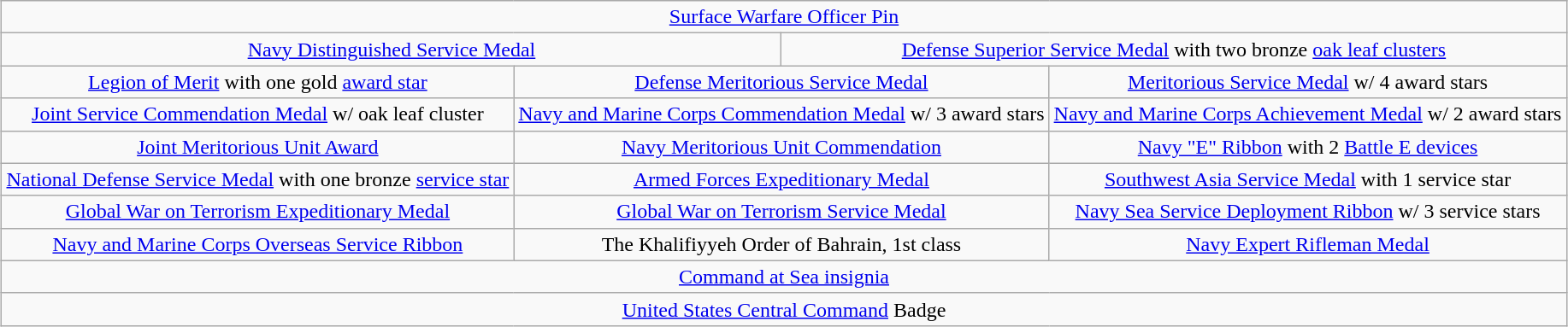<table class="wikitable" style="margin:1em auto; text-align:center;">
<tr>
<td colspan="6"><a href='#'>Surface Warfare Officer Pin</a></td>
</tr>
<tr>
<td colspan="3"><a href='#'>Navy Distinguished Service Medal</a></td>
<td colspan="3"><a href='#'>Defense Superior Service Medal</a> with two bronze <a href='#'>oak leaf clusters</a></td>
</tr>
<tr>
<td colspan="2"><a href='#'>Legion of Merit</a> with one gold <a href='#'>award star</a></td>
<td colspan="2"><a href='#'>Defense Meritorious Service Medal</a></td>
<td colspan="2"><a href='#'>Meritorious Service Medal</a> w/ 4 award stars</td>
</tr>
<tr>
<td colspan="2"><a href='#'>Joint Service Commendation Medal</a> w/ oak leaf cluster</td>
<td colspan="2"><a href='#'>Navy and Marine Corps Commendation Medal</a> w/ 3 award stars</td>
<td colspan="2"><a href='#'>Navy and Marine Corps Achievement Medal</a> w/ 2 award stars</td>
</tr>
<tr>
<td colspan="2"><a href='#'>Joint Meritorious Unit Award</a></td>
<td colspan="2"><a href='#'>Navy Meritorious Unit Commendation</a></td>
<td colspan="2"><a href='#'>Navy "E" Ribbon</a> with 2 <a href='#'>Battle E devices</a></td>
</tr>
<tr>
<td colspan="2"><a href='#'>National Defense Service Medal</a> with one bronze <a href='#'>service star</a></td>
<td colspan="2"><a href='#'>Armed Forces Expeditionary Medal</a></td>
<td colspan="2"><a href='#'>Southwest Asia Service Medal</a> with 1 service star</td>
</tr>
<tr>
<td colspan="2"><a href='#'>Global War on Terrorism Expeditionary Medal</a></td>
<td colspan="2"><a href='#'>Global War on Terrorism Service Medal</a></td>
<td colspan="2"><a href='#'>Navy Sea Service Deployment Ribbon</a> w/ 3 service stars</td>
</tr>
<tr>
<td colspan="2"><a href='#'>Navy and Marine Corps Overseas Service Ribbon</a></td>
<td colspan="2">The Khalifiyyeh Order of Bahrain, 1st class</td>
<td colspan="2"><a href='#'>Navy Expert Rifleman Medal</a></td>
</tr>
<tr>
<td colspan="6"><a href='#'>Command at Sea insignia</a></td>
</tr>
<tr>
<td colspan="6"><a href='#'>United States Central Command</a> Badge</td>
</tr>
</table>
